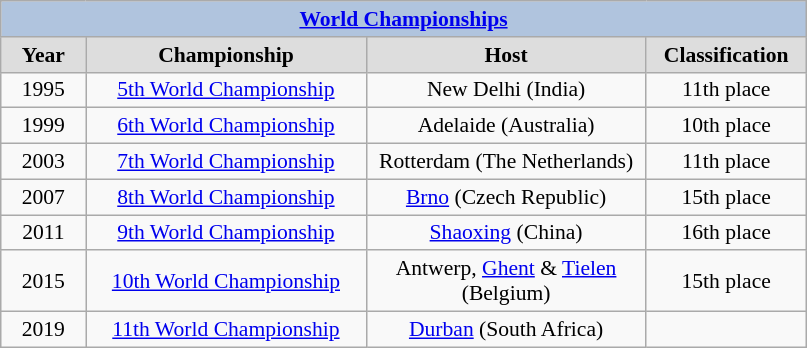<table class="wikitable" style=font-size:90%>
<tr align=center style="background:#B0C4DE;">
<td colspan=4><strong><a href='#'>World Championships</a></strong></td>
</tr>
<tr align=center bgcolor="#dddddd">
<td width=50><strong>Year</strong></td>
<td width=180><strong>Championship</strong></td>
<td width=180><strong>Host</strong></td>
<td width=100><strong>Classification</strong></td>
</tr>
<tr align=center>
<td>1995</td>
<td><a href='#'>5th World Championship</a></td>
<td>New Delhi (India)</td>
<td align="center">11th place</td>
</tr>
<tr align=center>
<td>1999</td>
<td><a href='#'>6th World Championship</a></td>
<td>Adelaide (Australia)</td>
<td align="center">10th place</td>
</tr>
<tr align=center>
<td>2003</td>
<td><a href='#'>7th World Championship</a></td>
<td>Rotterdam (The Netherlands)</td>
<td align="center">11th place</td>
</tr>
<tr align=center>
<td>2007</td>
<td><a href='#'>8th World Championship</a></td>
<td><a href='#'>Brno</a> (Czech Republic)</td>
<td align="center">15th place</td>
</tr>
<tr align=center>
<td>2011</td>
<td><a href='#'>9th World Championship</a></td>
<td><a href='#'>Shaoxing</a> (China)</td>
<td align="center">16th place</td>
</tr>
<tr align=center>
<td>2015</td>
<td><a href='#'>10th World Championship</a></td>
<td>Antwerp, <a href='#'>Ghent</a> & <a href='#'>Tielen</a> (Belgium)</td>
<td align="center">15th place</td>
</tr>
<tr align=center>
<td>2019</td>
<td><a href='#'>11th World Championship</a></td>
<td><a href='#'>Durban</a> (South Africa)</td>
<td align="center"></td>
</tr>
</table>
